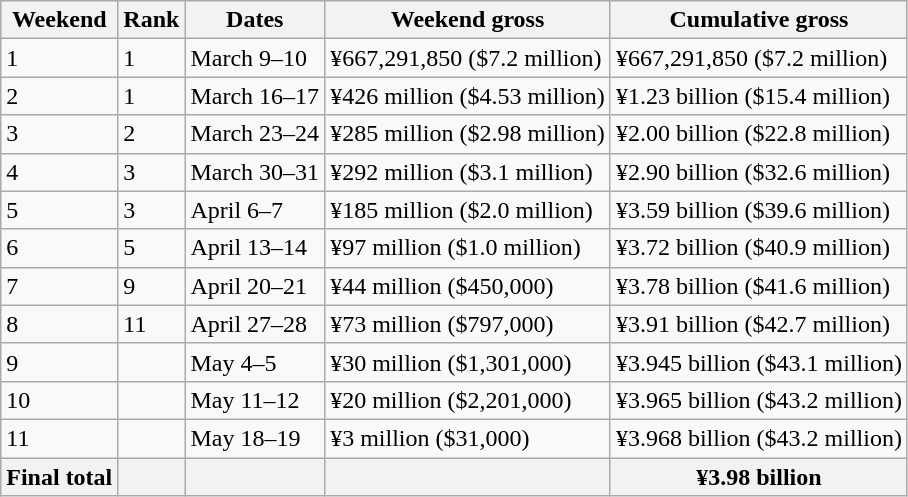<table class = wikitable>
<tr>
<th>Weekend</th>
<th>Rank</th>
<th>Dates</th>
<th>Weekend gross</th>
<th>Cumulative gross</th>
</tr>
<tr>
<td>1</td>
<td>1</td>
<td>March 9–10</td>
<td>¥667,291,850 ($7.2 million)</td>
<td>¥667,291,850 ($7.2 million)</td>
</tr>
<tr>
<td>2</td>
<td>1</td>
<td>March 16–17</td>
<td>¥426 million ($4.53 million)</td>
<td>¥1.23 billion ($15.4 million)</td>
</tr>
<tr>
<td>3</td>
<td>2</td>
<td>March 23–24</td>
<td>¥285 million ($2.98 million)</td>
<td>¥2.00 billion ($22.8 million)</td>
</tr>
<tr>
<td>4</td>
<td>3</td>
<td>March 30–31</td>
<td>¥292 million ($3.1 million)</td>
<td>¥2.90 billion ($32.6 million)</td>
</tr>
<tr>
<td>5</td>
<td>3</td>
<td>April 6–7</td>
<td>¥185 million ($2.0 million)</td>
<td>¥3.59 billion ($39.6 million)</td>
</tr>
<tr>
<td>6</td>
<td>5</td>
<td>April 13–14</td>
<td>¥97 million ($1.0 million)</td>
<td>¥3.72 billion ($40.9 million)</td>
</tr>
<tr>
<td>7</td>
<td>9</td>
<td>April 20–21</td>
<td>¥44 million ($450,000)</td>
<td>¥3.78 billion ($41.6 million)</td>
</tr>
<tr>
<td>8</td>
<td>11</td>
<td>April 27–28</td>
<td>¥73 million ($797,000)</td>
<td>¥3.91 billion ($42.7 million)</td>
</tr>
<tr>
<td>9</td>
<td></td>
<td>May 4–5</td>
<td>¥30 million ($1,301,000)</td>
<td>¥3.945 billion ($43.1 million)</td>
</tr>
<tr>
<td>10</td>
<td></td>
<td>May 11–12</td>
<td>¥20 million ($2,201,000)</td>
<td>¥3.965 billion ($43.2 million)</td>
</tr>
<tr>
<td>11</td>
<td></td>
<td>May 18–19</td>
<td>¥3 million ($31,000)</td>
<td>¥3.968 billion ($43.2 million)</td>
</tr>
<tr>
<th>Final total</th>
<th></th>
<th></th>
<th></th>
<th>¥3.98 billion</th>
</tr>
</table>
